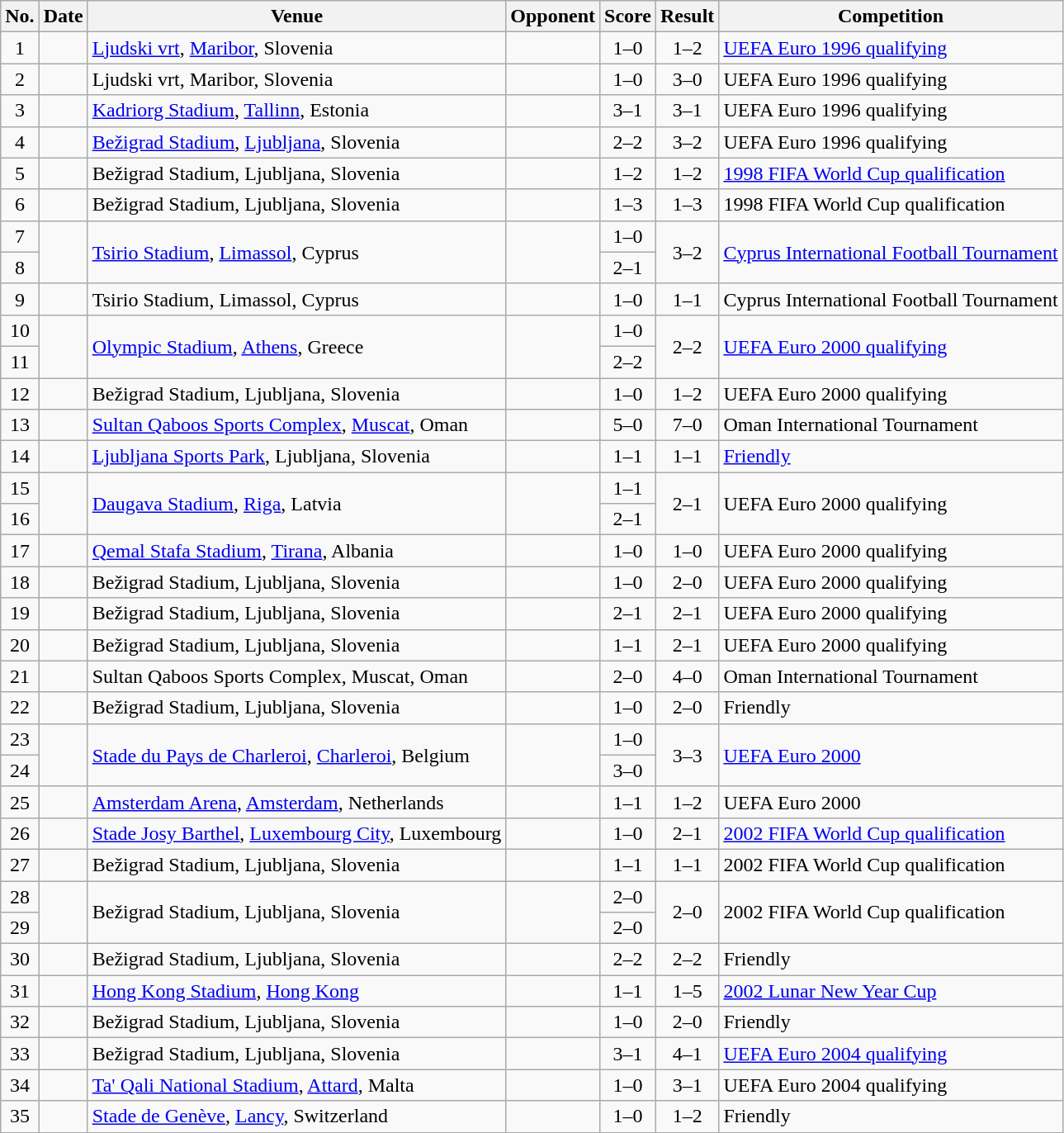<table class="wikitable sortable">
<tr>
<th scope="col">No.</th>
<th scope="col">Date</th>
<th scope="col">Venue</th>
<th scope="col">Opponent</th>
<th scope="col">Score</th>
<th scope="col">Result</th>
<th scope="col">Competition</th>
</tr>
<tr>
<td style="text-align:center">1</td>
<td></td>
<td><a href='#'>Ljudski vrt</a>, <a href='#'>Maribor</a>, Slovenia</td>
<td></td>
<td style="text-align:center">1–0</td>
<td style="text-align:center">1–2</td>
<td><a href='#'>UEFA Euro 1996 qualifying</a></td>
</tr>
<tr>
<td style="text-align:center">2</td>
<td></td>
<td>Ljudski vrt, Maribor, Slovenia</td>
<td></td>
<td style="text-align:center">1–0</td>
<td style="text-align:center">3–0</td>
<td>UEFA Euro 1996 qualifying</td>
</tr>
<tr>
<td style="text-align:center">3</td>
<td></td>
<td><a href='#'>Kadriorg Stadium</a>, <a href='#'>Tallinn</a>, Estonia</td>
<td></td>
<td style="text-align:center">3–1</td>
<td style="text-align:center">3–1</td>
<td>UEFA Euro 1996 qualifying</td>
</tr>
<tr>
<td style="text-align:center">4</td>
<td></td>
<td><a href='#'>Bežigrad Stadium</a>, <a href='#'>Ljubljana</a>, Slovenia</td>
<td></td>
<td style="text-align:center">2–2</td>
<td style="text-align:center">3–2</td>
<td>UEFA Euro 1996 qualifying</td>
</tr>
<tr>
<td style="text-align:center">5</td>
<td></td>
<td>Bežigrad Stadium, Ljubljana, Slovenia</td>
<td></td>
<td style="text-align:center">1–2</td>
<td style="text-align:center">1–2</td>
<td><a href='#'>1998 FIFA World Cup qualification</a></td>
</tr>
<tr>
<td style="text-align:center">6</td>
<td></td>
<td>Bežigrad Stadium, Ljubljana, Slovenia</td>
<td></td>
<td style="text-align:center">1–3</td>
<td style="text-align:center">1–3</td>
<td>1998 FIFA World Cup qualification</td>
</tr>
<tr>
<td style="text-align:center">7</td>
<td rowspan="2"></td>
<td rowspan="2"><a href='#'>Tsirio Stadium</a>, <a href='#'>Limassol</a>, Cyprus</td>
<td rowspan="2"></td>
<td style="text-align:center">1–0</td>
<td rowspan="2" style="text-align:center">3–2</td>
<td rowspan="2"><a href='#'>Cyprus International Football Tournament</a></td>
</tr>
<tr>
<td style="text-align:center">8</td>
<td style="text-align:center">2–1</td>
</tr>
<tr>
<td style="text-align:center">9</td>
<td></td>
<td>Tsirio Stadium, Limassol, Cyprus</td>
<td></td>
<td style="text-align:center">1–0</td>
<td style="text-align:center">1–1</td>
<td>Cyprus International Football Tournament</td>
</tr>
<tr>
<td style="text-align:center">10</td>
<td rowspan="2"></td>
<td rowspan="2"><a href='#'>Olympic Stadium</a>, <a href='#'>Athens</a>, Greece</td>
<td rowspan="2"></td>
<td style="text-align:center">1–0</td>
<td style="text-align:center" rowspan="2">2–2</td>
<td rowspan="2"><a href='#'>UEFA Euro 2000 qualifying</a></td>
</tr>
<tr>
<td style="text-align:center">11</td>
<td style="text-align:center">2–2</td>
</tr>
<tr>
<td style="text-align:center">12</td>
<td></td>
<td>Bežigrad Stadium, Ljubljana, Slovenia</td>
<td></td>
<td style="text-align:center">1–0</td>
<td style="text-align:center">1–2</td>
<td>UEFA Euro 2000 qualifying</td>
</tr>
<tr>
<td style="text-align:center">13</td>
<td></td>
<td><a href='#'>Sultan Qaboos Sports Complex</a>, <a href='#'>Muscat</a>, Oman</td>
<td></td>
<td style="text-align:center">5–0</td>
<td style="text-align:center">7–0</td>
<td>Oman International Tournament</td>
</tr>
<tr>
<td style="text-align:center">14</td>
<td></td>
<td><a href='#'>Ljubljana Sports Park</a>, Ljubljana, Slovenia</td>
<td></td>
<td style="text-align:center">1–1</td>
<td style="text-align:center">1–1</td>
<td><a href='#'>Friendly</a></td>
</tr>
<tr>
<td style="text-align:center">15</td>
<td rowspan="2"></td>
<td rowspan="2"><a href='#'>Daugava Stadium</a>, <a href='#'>Riga</a>, Latvia</td>
<td rowspan="2"></td>
<td style="text-align:center">1–1</td>
<td rowspan="2" style="text-align:center">2–1</td>
<td rowspan="2">UEFA Euro 2000 qualifying</td>
</tr>
<tr>
<td style="text-align:center">16</td>
<td style="text-align:center">2–1</td>
</tr>
<tr>
<td style="text-align:center">17</td>
<td></td>
<td><a href='#'>Qemal Stafa Stadium</a>, <a href='#'>Tirana</a>, Albania</td>
<td></td>
<td style="text-align:center">1–0</td>
<td style="text-align:center">1–0</td>
<td>UEFA Euro 2000 qualifying</td>
</tr>
<tr>
<td style="text-align:center">18</td>
<td></td>
<td>Bežigrad Stadium, Ljubljana, Slovenia</td>
<td></td>
<td style="text-align:center">1–0</td>
<td style="text-align:center">2–0</td>
<td>UEFA Euro 2000 qualifying</td>
</tr>
<tr>
<td style="text-align:center">19</td>
<td></td>
<td>Bežigrad Stadium, Ljubljana, Slovenia</td>
<td></td>
<td style="text-align:center">2–1</td>
<td style="text-align:center">2–1</td>
<td>UEFA Euro 2000 qualifying</td>
</tr>
<tr>
<td style="text-align:center">20</td>
<td></td>
<td>Bežigrad Stadium, Ljubljana, Slovenia</td>
<td></td>
<td style="text-align:center">1–1</td>
<td style="text-align:center">2–1</td>
<td>UEFA Euro 2000 qualifying</td>
</tr>
<tr>
<td style="text-align:center">21</td>
<td></td>
<td>Sultan Qaboos Sports Complex, Muscat, Oman</td>
<td></td>
<td style="text-align:center">2–0</td>
<td style="text-align:center">4–0</td>
<td>Oman International Tournament</td>
</tr>
<tr>
<td style="text-align:center">22</td>
<td></td>
<td>Bežigrad Stadium, Ljubljana, Slovenia</td>
<td></td>
<td style="text-align:center">1–0</td>
<td style="text-align:center">2–0</td>
<td>Friendly</td>
</tr>
<tr>
<td style="text-align:center">23</td>
<td rowspan="2"></td>
<td rowspan="2"><a href='#'>Stade du Pays de Charleroi</a>, <a href='#'>Charleroi</a>, Belgium</td>
<td rowspan="2"></td>
<td style="text-align:center">1–0</td>
<td rowspan="2" style="text-align:center">3–3</td>
<td rowspan="2"><a href='#'>UEFA Euro 2000</a></td>
</tr>
<tr>
<td style="text-align:center">24</td>
<td style="text-align:center">3–0</td>
</tr>
<tr>
<td style="text-align:center">25</td>
<td></td>
<td><a href='#'>Amsterdam Arena</a>, <a href='#'>Amsterdam</a>, Netherlands</td>
<td></td>
<td style="text-align:center">1–1</td>
<td style="text-align:center">1–2</td>
<td>UEFA Euro 2000</td>
</tr>
<tr>
<td style="text-align:center">26</td>
<td></td>
<td><a href='#'>Stade Josy Barthel</a>, <a href='#'>Luxembourg City</a>, Luxembourg</td>
<td></td>
<td style="text-align:center">1–0</td>
<td style="text-align:center">2–1</td>
<td><a href='#'>2002 FIFA World Cup qualification</a></td>
</tr>
<tr>
<td style="text-align:center">27</td>
<td></td>
<td>Bežigrad Stadium, Ljubljana, Slovenia</td>
<td></td>
<td style="text-align:center">1–1</td>
<td style="text-align:center">1–1</td>
<td>2002 FIFA World Cup qualification</td>
</tr>
<tr>
<td style="text-align:center">28</td>
<td rowspan="2"></td>
<td rowspan="2">Bežigrad Stadium, Ljubljana, Slovenia</td>
<td rowspan="2"></td>
<td style="text-align:center">2–0</td>
<td rowspan="2" style="text-align:center">2–0</td>
<td rowspan="2">2002 FIFA World Cup qualification</td>
</tr>
<tr>
<td style="text-align:center">29</td>
<td style="text-align:center">2–0</td>
</tr>
<tr>
<td style="text-align:center">30</td>
<td></td>
<td>Bežigrad Stadium, Ljubljana, Slovenia</td>
<td></td>
<td style="text-align:center">2–2</td>
<td style="text-align:center">2–2</td>
<td>Friendly</td>
</tr>
<tr>
<td style="text-align:center">31</td>
<td></td>
<td><a href='#'>Hong Kong Stadium</a>, <a href='#'>Hong Kong</a></td>
<td></td>
<td style="text-align:center">1–1</td>
<td style="text-align:center">1–5</td>
<td><a href='#'>2002 Lunar New Year Cup</a></td>
</tr>
<tr>
<td style="text-align:center">32</td>
<td></td>
<td>Bežigrad Stadium, Ljubljana, Slovenia</td>
<td></td>
<td style="text-align:center">1–0</td>
<td style="text-align:center">2–0</td>
<td>Friendly</td>
</tr>
<tr>
<td style="text-align:center">33</td>
<td></td>
<td>Bežigrad Stadium, Ljubljana, Slovenia</td>
<td></td>
<td style="text-align:center">3–1</td>
<td style="text-align:center">4–1</td>
<td><a href='#'>UEFA Euro 2004 qualifying</a></td>
</tr>
<tr>
<td style="text-align:center">34</td>
<td></td>
<td><a href='#'>Ta' Qali National Stadium</a>, <a href='#'>Attard</a>, Malta</td>
<td></td>
<td style="text-align:center">1–0</td>
<td style="text-align:center">3–1</td>
<td>UEFA Euro 2004 qualifying</td>
</tr>
<tr>
<td style="text-align:center">35</td>
<td></td>
<td><a href='#'>Stade de Genève</a>, <a href='#'>Lancy</a>, Switzerland</td>
<td></td>
<td style="text-align:center">1–0</td>
<td style="text-align:center">1–2</td>
<td>Friendly</td>
</tr>
</table>
